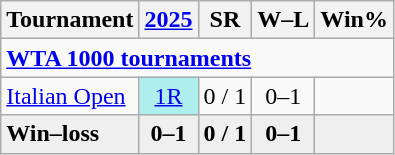<table class=wikitable style=text-align:center>
<tr>
<th>Tournament</th>
<th><a href='#'>2025</a></th>
<th>SR</th>
<th>W–L</th>
<th>Win%</th>
</tr>
<tr>
<td colspan="5" style="text-align:left"><strong><a href='#'>WTA 1000 tournaments</a></strong></td>
</tr>
<tr>
<td style="text-align:left"><a href='#'>Italian Open</a></td>
<td style="background:#afeeee"><a href='#'>1R</a></td>
<td>0 / 1</td>
<td>0–1</td>
<td></td>
</tr>
<tr style="background:#efefef;font-weight:bold">
<td style="text-align:left">Win–loss</td>
<td>0–1</td>
<td>0 / 1</td>
<td>0–1</td>
<td></td>
</tr>
</table>
